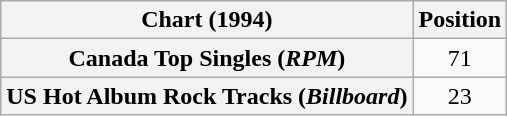<table class="wikitable sortable plainrowheaders" style="text-align:center">
<tr>
<th>Chart (1994)</th>
<th>Position</th>
</tr>
<tr>
<th scope="row">Canada Top Singles (<em>RPM</em>)</th>
<td>71</td>
</tr>
<tr>
<th scope="row">US Hot Album Rock Tracks (<em>Billboard</em>)</th>
<td>23</td>
</tr>
</table>
